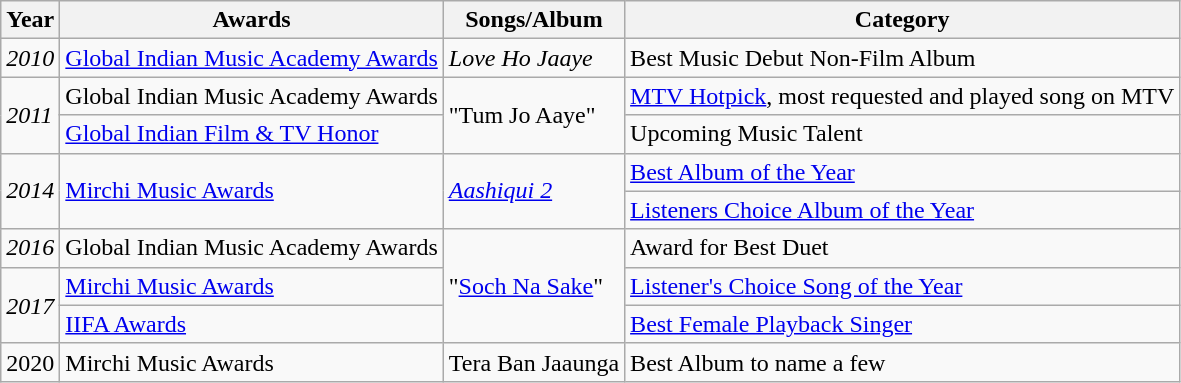<table class="wikitable sortable">
<tr>
<th>Year</th>
<th>Awards</th>
<th>Songs/Album</th>
<th>Category</th>
</tr>
<tr>
<td><em>2010</em></td>
<td><a href='#'>Global Indian Music Academy Awards</a></td>
<td><em>Love Ho Jaaye</em></td>
<td>Best Music Debut Non-Film Album</td>
</tr>
<tr>
<td rowspan="2"><em>2011</em></td>
<td>Global Indian Music Academy Awards</td>
<td rowspan="2">"Tum Jo Aaye"</td>
<td><a href='#'>MTV Hotpick</a>, most requested and played song on MTV</td>
</tr>
<tr>
<td><a href='#'>Global Indian Film & TV Honor</a></td>
<td>Upcoming Music Talent</td>
</tr>
<tr>
<td rowspan="2"><em>2014</em></td>
<td rowspan="2"><a href='#'>Mirchi Music Awards</a></td>
<td rowspan="2"><em><a href='#'>Aashiqui 2</a></em></td>
<td><a href='#'>Best Album of the Year</a></td>
</tr>
<tr>
<td><a href='#'>Listeners Choice Album of the Year</a></td>
</tr>
<tr>
<td><em>2016</em></td>
<td>Global Indian Music Academy Awards</td>
<td rowspan="3">"<a href='#'>Soch Na Sake</a>"</td>
<td>Award for Best Duet</td>
</tr>
<tr>
<td rowspan="2"><em>2017</em></td>
<td><a href='#'>Mirchi Music Awards</a></td>
<td><a href='#'>Listener's Choice Song of the Year</a></td>
</tr>
<tr>
<td><a href='#'>IIFA Awards</a></td>
<td><a href='#'>Best Female Playback Singer</a></td>
</tr>
<tr>
<td>2020</td>
<td>Mirchi Music Awards</td>
<td>Tera Ban Jaaunga</td>
<td>Best Album to name a few</td>
</tr>
</table>
